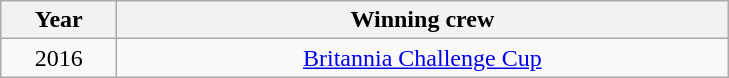<table class="wikitable" style="text-align:center">
<tr>
<th width=70>Year</th>
<th width=400>Winning crew</th>
</tr>
<tr>
<td>2016</td>
<td><a href='#'>Britannia Challenge Cup</a></td>
</tr>
</table>
